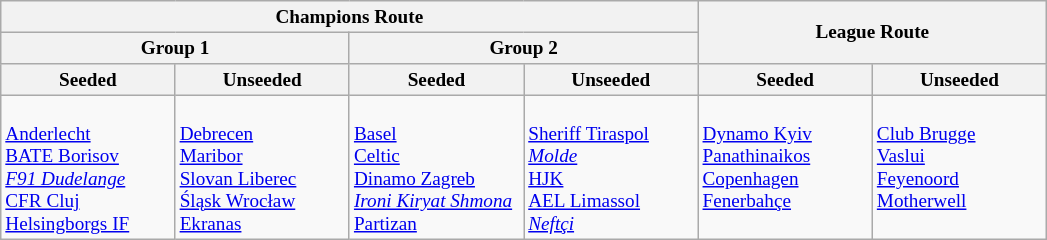<table class="wikitable" style="font-size:80%">
<tr>
<th colspan=4>Champions Route</th>
<th colspan=2 rowspan=2>League Route</th>
</tr>
<tr>
<th colspan=2>Group 1</th>
<th colspan=2>Group 2</th>
</tr>
<tr>
<th width=16%>Seeded</th>
<th width=16%>Unseeded</th>
<th width=16%>Seeded</th>
<th width=16%>Unseeded</th>
<th width=16%>Seeded</th>
<th width=16%>Unseeded</th>
</tr>
<tr>
<td valign=top><br> <a href='#'>Anderlecht</a><br>
 <a href='#'>BATE Borisov</a><br>
 <em><a href='#'>F91 Dudelange</a></em><br>
 <a href='#'>CFR Cluj</a><br>
 <a href='#'>Helsingborgs IF</a></td>
<td valign=top><br> <a href='#'>Debrecen</a><br>
 <a href='#'>Maribor</a><br>
 <a href='#'>Slovan Liberec</a><br>
 <a href='#'>Śląsk Wrocław</a><br>
 <a href='#'>Ekranas</a></td>
<td valign=top><br> <a href='#'>Basel</a><br>
 <a href='#'>Celtic</a><br>
 <a href='#'>Dinamo Zagreb</a><br>
 <em><a href='#'>Ironi Kiryat Shmona</a></em><br>
 <a href='#'>Partizan</a></td>
<td valign=top><br> <a href='#'>Sheriff Tiraspol</a><br>
 <em><a href='#'>Molde</a></em><br>
 <a href='#'>HJK</a><br>
 <a href='#'>AEL Limassol</a><br>
 <em><a href='#'>Neftçi</a></em></td>
<td valign=top><br> <a href='#'>Dynamo Kyiv</a><br>
 <a href='#'>Panathinaikos</a><br>
 <a href='#'>Copenhagen</a><br>
 <a href='#'>Fenerbahçe</a></td>
<td valign=top><br> <a href='#'>Club Brugge</a><br>
 <a href='#'>Vaslui</a><br>
 <a href='#'>Feyenoord</a><br>
 <a href='#'>Motherwell</a></td>
</tr>
</table>
